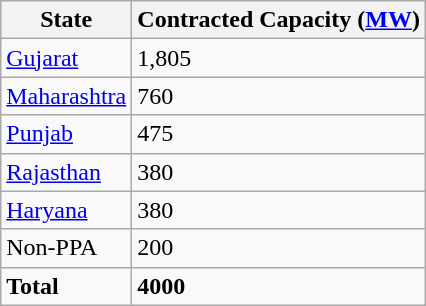<table class="sortable wikitable">
<tr>
<th>State</th>
<th>Contracted Capacity (<a href='#'>MW</a>)</th>
</tr>
<tr>
<td><a href='#'>Gujarat</a></td>
<td>1,805</td>
</tr>
<tr>
<td><a href='#'>Maharashtra</a></td>
<td>760</td>
</tr>
<tr>
<td><a href='#'>Punjab</a></td>
<td>475</td>
</tr>
<tr>
<td><a href='#'>Rajasthan</a></td>
<td>380</td>
</tr>
<tr>
<td><a href='#'>Haryana</a></td>
<td>380</td>
</tr>
<tr>
<td>Non-PPA</td>
<td>200</td>
</tr>
<tr>
<td><strong>Total</strong></td>
<td><strong>4000</strong></td>
</tr>
</table>
